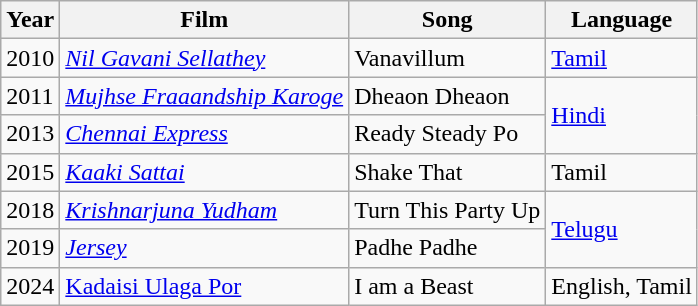<table class="wikitable">
<tr>
<th>Year</th>
<th>Film</th>
<th>Song</th>
<th>Language</th>
</tr>
<tr>
<td>2010</td>
<td><em><a href='#'>Nil Gavani Sellathey</a></em></td>
<td>Vanavillum</td>
<td><a href='#'>Tamil</a></td>
</tr>
<tr>
<td>2011</td>
<td><em><a href='#'>Mujhse Fraaandship Karoge</a></em></td>
<td>Dheaon Dheaon</td>
<td rowspan="2"><a href='#'>Hindi</a></td>
</tr>
<tr>
<td>2013</td>
<td><em><a href='#'>Chennai Express</a></em></td>
<td>Ready Steady Po</td>
</tr>
<tr>
<td>2015</td>
<td><em><a href='#'>Kaaki Sattai</a></em></td>
<td>Shake That</td>
<td>Tamil</td>
</tr>
<tr>
<td>2018</td>
<td><em><a href='#'>Krishnarjuna Yudham</a></em></td>
<td>Turn This Party Up</td>
<td rowspan="2"><a href='#'>Telugu</a></td>
</tr>
<tr>
<td>2019</td>
<td><em><a href='#'>Jersey</a></em></td>
<td>Padhe Padhe</td>
</tr>
<tr>
<td>2024</td>
<td><a href='#'>Kadaisi Ulaga Por</a></td>
<td>I am a Beast</td>
<td>English, Tamil</td>
</tr>
</table>
